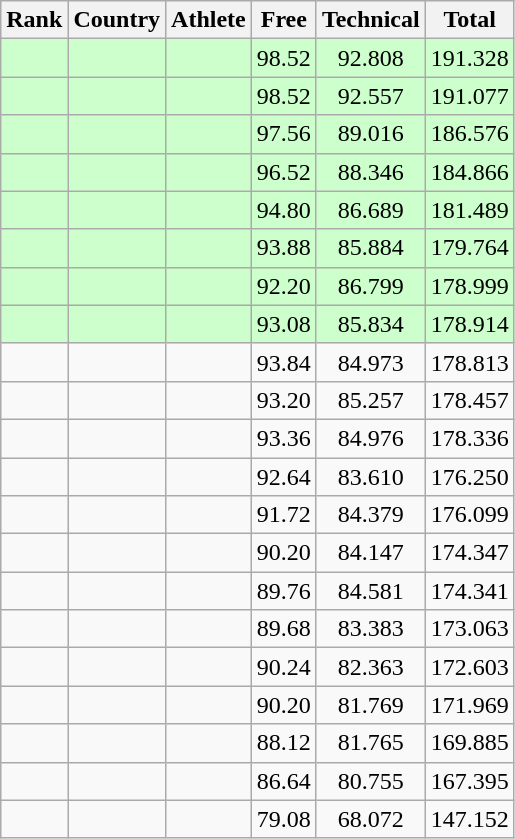<table class="wikitable sortable" style="text-align:center">
<tr>
<th>Rank</th>
<th>Country</th>
<th>Athlete</th>
<th>Free</th>
<th>Technical</th>
<th>Total</th>
</tr>
<tr bgcolor=ccffcc>
<td></td>
<td align=left></td>
<td></td>
<td>98.52</td>
<td>92.808</td>
<td>191.328</td>
</tr>
<tr bgcolor=ccffcc>
<td></td>
<td align=left></td>
<td></td>
<td>98.52</td>
<td>92.557</td>
<td>191.077</td>
</tr>
<tr bgcolor=ccffcc>
<td></td>
<td align=left></td>
<td></td>
<td>97.56</td>
<td>89.016</td>
<td>186.576</td>
</tr>
<tr bgcolor=ccffcc>
<td></td>
<td align=left></td>
<td></td>
<td>96.52</td>
<td>88.346</td>
<td>184.866</td>
</tr>
<tr bgcolor=ccffcc>
<td></td>
<td align=left></td>
<td></td>
<td>94.80</td>
<td>86.689</td>
<td>181.489</td>
</tr>
<tr bgcolor=ccffcc>
<td></td>
<td align=left></td>
<td></td>
<td>93.88</td>
<td>85.884</td>
<td>179.764</td>
</tr>
<tr bgcolor=ccffcc>
<td></td>
<td align=left></td>
<td></td>
<td>92.20</td>
<td>86.799</td>
<td>178.999</td>
</tr>
<tr bgcolor=ccffcc>
<td></td>
<td align=left></td>
<td></td>
<td>93.08</td>
<td>85.834</td>
<td>178.914</td>
</tr>
<tr>
<td></td>
<td align=left></td>
<td></td>
<td>93.84</td>
<td>84.973</td>
<td>178.813</td>
</tr>
<tr>
<td></td>
<td align=left></td>
<td></td>
<td>93.20</td>
<td>85.257</td>
<td>178.457</td>
</tr>
<tr>
<td></td>
<td align=left></td>
<td></td>
<td>93.36</td>
<td>84.976</td>
<td>178.336</td>
</tr>
<tr>
<td></td>
<td align=left></td>
<td></td>
<td>92.64</td>
<td>83.610</td>
<td>176.250</td>
</tr>
<tr>
<td></td>
<td align=left></td>
<td></td>
<td>91.72</td>
<td>84.379</td>
<td>176.099</td>
</tr>
<tr>
<td></td>
<td align=left></td>
<td></td>
<td>90.20</td>
<td>84.147</td>
<td>174.347</td>
</tr>
<tr>
<td></td>
<td align=left></td>
<td></td>
<td>89.76</td>
<td>84.581</td>
<td>174.341</td>
</tr>
<tr>
<td></td>
<td align=left></td>
<td></td>
<td>89.68</td>
<td>83.383</td>
<td>173.063</td>
</tr>
<tr>
<td></td>
<td align=left></td>
<td></td>
<td>90.24</td>
<td>82.363</td>
<td>172.603</td>
</tr>
<tr>
<td></td>
<td align=left></td>
<td></td>
<td>90.20</td>
<td>81.769</td>
<td>171.969</td>
</tr>
<tr>
<td></td>
<td align=left></td>
<td></td>
<td>88.12</td>
<td>81.765</td>
<td>169.885</td>
</tr>
<tr>
<td></td>
<td align=left></td>
<td></td>
<td>86.64</td>
<td>80.755</td>
<td>167.395</td>
</tr>
<tr>
<td></td>
<td align=left></td>
<td></td>
<td>79.08</td>
<td>68.072</td>
<td>147.152</td>
</tr>
</table>
